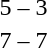<table style="text-align:center">
<tr>
<th width=200></th>
<th width=100></th>
<th width=200></th>
</tr>
<tr>
<td align=right><strong></strong></td>
<td>5 – 3</td>
<td align=left></td>
</tr>
<tr>
<td align=right><strong></strong></td>
<td>7 – 7</td>
<td align=left><strong></strong></td>
</tr>
</table>
